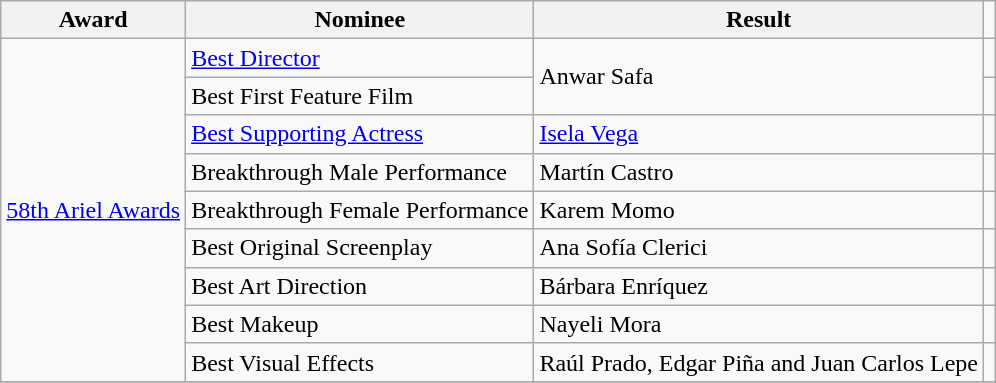<table class="wikitable">
<tr>
<th>Award</th>
<th>Nominee</th>
<th>Result</th>
</tr>
<tr>
<td rowspan=9><a href='#'>58th Ariel Awards</a></td>
<td><a href='#'>Best Director</a></td>
<td rowspan=2>Anwar Safa</td>
<td></td>
</tr>
<tr>
<td>Best First Feature Film</td>
<td></td>
</tr>
<tr>
<td><a href='#'>Best Supporting Actress</a></td>
<td><a href='#'>Isela Vega</a></td>
<td></td>
</tr>
<tr>
<td>Breakthrough Male Performance</td>
<td>Martín Castro</td>
<td></td>
</tr>
<tr>
<td>Breakthrough Female Performance</td>
<td>Karem Momo</td>
<td></td>
</tr>
<tr>
<td>Best Original Screenplay</td>
<td>Ana Sofía Clerici</td>
<td></td>
</tr>
<tr>
<td>Best Art Direction</td>
<td>Bárbara Enríquez</td>
<td></td>
</tr>
<tr>
<td>Best Makeup</td>
<td>Nayeli Mora</td>
<td></td>
</tr>
<tr>
<td>Best Visual Effects</td>
<td>Raúl Prado, Edgar Piña and Juan Carlos Lepe</td>
<td></td>
</tr>
<tr>
</tr>
</table>
